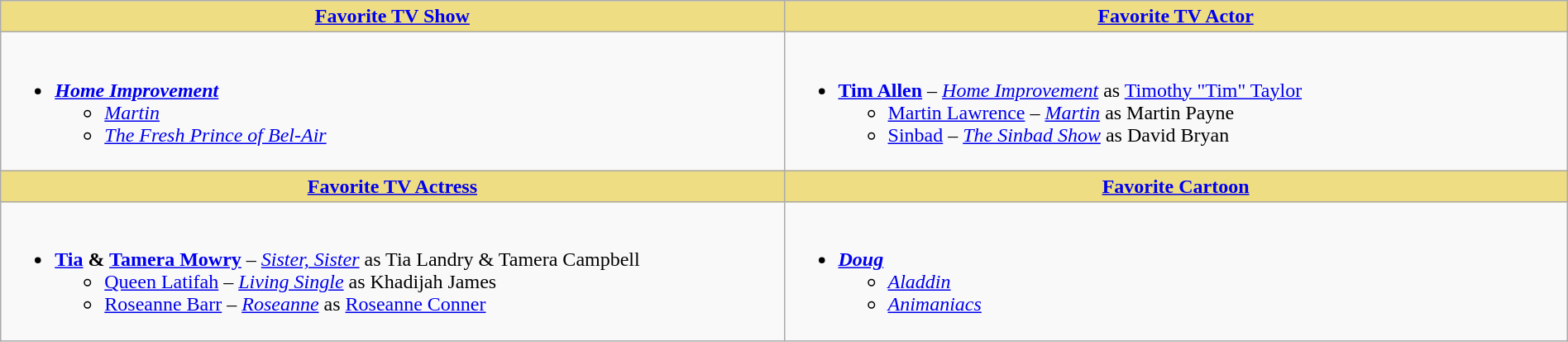<table class="wikitable" style="width:100%">
<tr>
<th style="background:#EEDD82; width:50%"><a href='#'>Favorite TV Show</a></th>
<th style="background:#EEDD82; width:50%"><a href='#'>Favorite TV Actor</a></th>
</tr>
<tr>
<td valign="top"><br><ul><li><strong><em><a href='#'>Home Improvement</a></em></strong><ul><li><em><a href='#'>Martin</a></em></li><li><em><a href='#'>The Fresh Prince of Bel-Air</a></em></li></ul></li></ul></td>
<td valign="top"><br><ul><li><strong><a href='#'>Tim Allen</a></strong> – <em><a href='#'>Home Improvement</a></em> as <a href='#'>Timothy "Tim" Taylor</a><ul><li><a href='#'>Martin Lawrence</a> – <em><a href='#'>Martin</a></em> as Martin Payne</li><li><a href='#'>Sinbad</a> – <em><a href='#'>The Sinbad Show</a></em> as David Bryan</li></ul></li></ul></td>
</tr>
<tr>
<th style="background:#EEDD82; width:50%"><a href='#'>Favorite TV Actress</a></th>
<th style="background:#EEDD82; width:50%"><a href='#'>Favorite Cartoon</a></th>
</tr>
<tr>
<td valign="top"><br><ul><li><strong><a href='#'>Tia</a> & <a href='#'>Tamera Mowry</a></strong> – <em><a href='#'>Sister, Sister</a></em> as Tia Landry & Tamera Campbell<ul><li><a href='#'>Queen Latifah</a> – <em><a href='#'>Living Single</a></em> as Khadijah James</li><li><a href='#'>Roseanne Barr</a> – <em><a href='#'>Roseanne</a></em> as <a href='#'>Roseanne Conner</a></li></ul></li></ul></td>
<td valign="top"><br><ul><li><strong><em><a href='#'>Doug</a></em></strong><ul><li><em><a href='#'>Aladdin</a></em></li><li><em><a href='#'>Animaniacs</a></em></li></ul></li></ul></td>
</tr>
</table>
